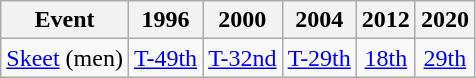<table class="wikitable" style="text-align: center">
<tr>
<th>Event</th>
<th>1996</th>
<th>2000</th>
<th>2004</th>
<th>2012</th>
<th>2020</th>
</tr>
<tr>
<td align=left><a href='#'>Skeet</a> (men)</td>
<td><a href='#'>T-49th</a></td>
<td><a href='#'>T-32nd</a></td>
<td><a href='#'>T-29th</a></td>
<td><a href='#'>18th</a></td>
<td><a href='#'>29th</a></td>
</tr>
</table>
